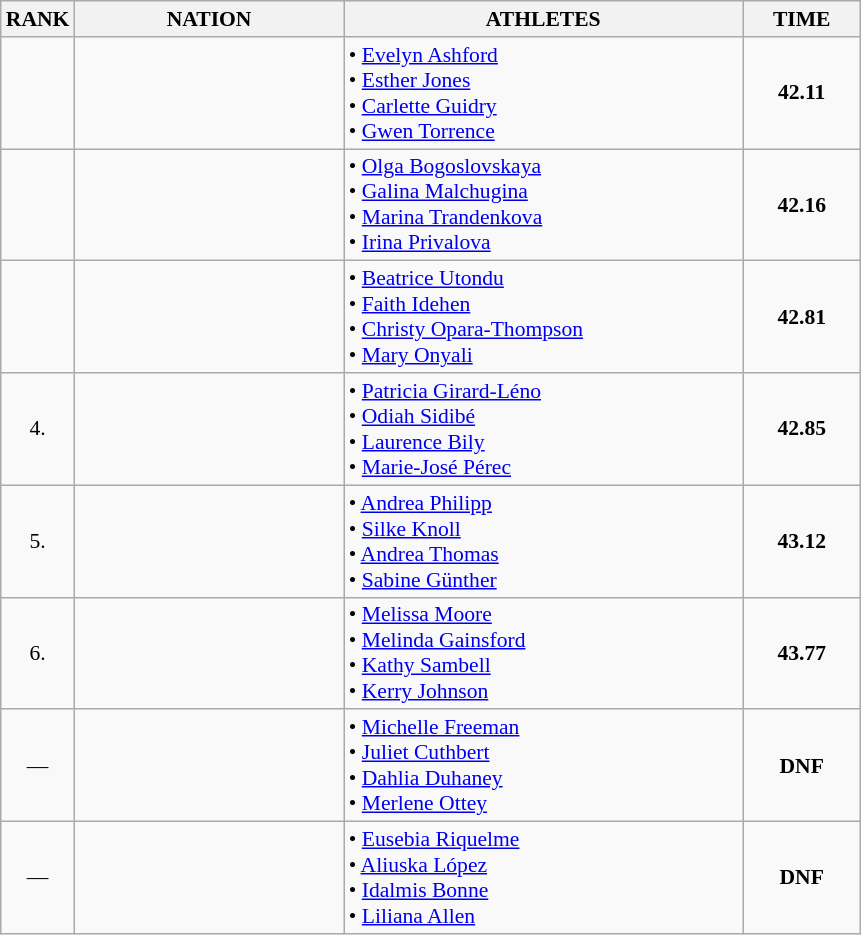<table class="wikitable" style="border-collapse: collapse; font-size: 90%;">
<tr>
<th>RANK</th>
<th style="width: 12em">NATION</th>
<th style="width: 18em">ATHLETES</th>
<th style="width: 5em">TIME</th>
</tr>
<tr>
<td align="center"></td>
<td align="center"></td>
<td>• <a href='#'>Evelyn Ashford</a><br>• <a href='#'>Esther Jones</a><br>• <a href='#'>Carlette Guidry</a><br>• <a href='#'>Gwen Torrence</a></td>
<td align="center"><strong>42.11</strong></td>
</tr>
<tr>
<td align="center"></td>
<td align="center"></td>
<td>• <a href='#'>Olga Bogoslovskaya</a><br>• <a href='#'>Galina Malchugina</a><br>• <a href='#'>Marina Trandenkova</a><br>• <a href='#'>Irina Privalova</a></td>
<td align="center"><strong>42.16</strong></td>
</tr>
<tr>
<td align="center"></td>
<td align="center"></td>
<td>• <a href='#'>Beatrice Utondu</a><br>• <a href='#'>Faith Idehen</a><br>• <a href='#'>Christy Opara-Thompson</a><br>• <a href='#'>Mary Onyali</a></td>
<td align="center"><strong>42.81</strong></td>
</tr>
<tr>
<td align="center">4.</td>
<td align="center"></td>
<td>• <a href='#'>Patricia Girard-Léno</a><br>• <a href='#'>Odiah Sidibé</a><br>• <a href='#'>Laurence Bily</a><br>• <a href='#'>Marie-José Pérec</a></td>
<td align="center"><strong>42.85</strong></td>
</tr>
<tr>
<td align="center">5.</td>
<td align="center"></td>
<td>• <a href='#'>Andrea Philipp</a><br>• <a href='#'>Silke Knoll</a><br>• <a href='#'>Andrea Thomas</a><br>• <a href='#'>Sabine Günther</a></td>
<td align="center"><strong>43.12</strong></td>
</tr>
<tr>
<td align="center">6.</td>
<td align="center"></td>
<td>• <a href='#'>Melissa Moore</a><br>• <a href='#'>Melinda Gainsford</a><br>• <a href='#'>Kathy Sambell</a><br>• <a href='#'>Kerry Johnson</a></td>
<td align="center"><strong>43.77</strong></td>
</tr>
<tr>
<td align="center">—</td>
<td align="center"></td>
<td>• <a href='#'>Michelle Freeman</a><br>• <a href='#'>Juliet Cuthbert</a><br>• <a href='#'>Dahlia Duhaney</a><br>• <a href='#'>Merlene Ottey</a></td>
<td align="center"><strong>DNF</strong></td>
</tr>
<tr>
<td align="center">—</td>
<td align="center"></td>
<td>• <a href='#'>Eusebia Riquelme</a><br>• <a href='#'>Aliuska López</a><br>• <a href='#'>Idalmis Bonne</a><br>• <a href='#'>Liliana Allen</a></td>
<td align="center"><strong>DNF</strong></td>
</tr>
</table>
